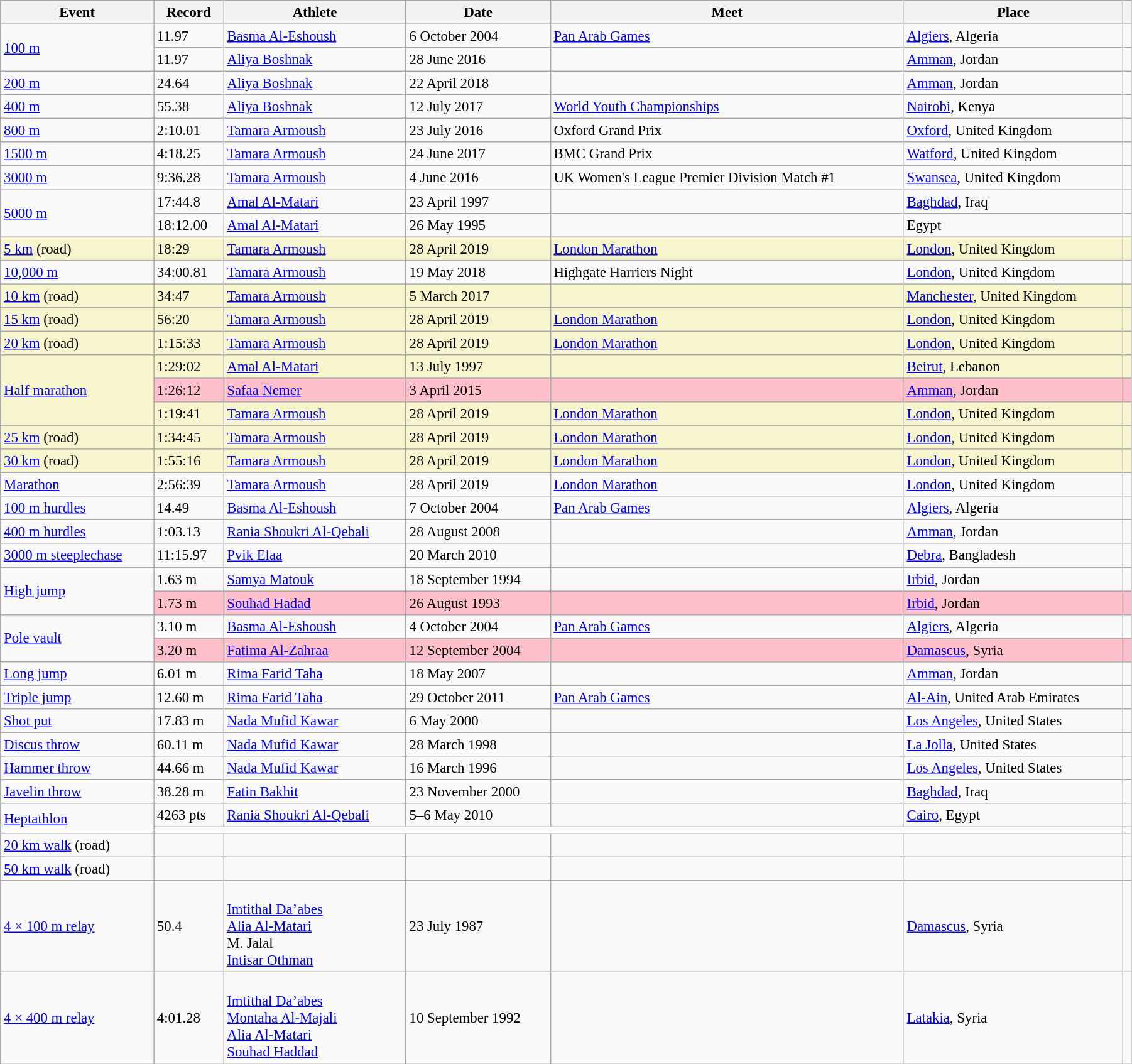<table class="wikitable" style="font-size:95%; width: 95%;">
<tr>
<th>Event</th>
<th>Record</th>
<th>Athlete</th>
<th>Date</th>
<th>Meet</th>
<th>Place</th>
<th></th>
</tr>
<tr>
<td rowspan=2><a href='#'>100 m</a></td>
<td>11.97 </td>
<td><a href='#'>Basma Al-Eshoush</a></td>
<td>6 October 2004</td>
<td><a href='#'>Pan Arab Games</a></td>
<td><a href='#'>Algiers</a>, Algeria</td>
<td></td>
</tr>
<tr>
<td>11.97 </td>
<td><a href='#'>Aliya Boshnak</a></td>
<td>28 June 2016</td>
<td></td>
<td><a href='#'>Amman</a>, Jordan</td>
<td></td>
</tr>
<tr>
<td><a href='#'>200 m</a></td>
<td>24.64 </td>
<td><a href='#'>Aliya Boshnak</a></td>
<td>22 April 2018</td>
<td></td>
<td><a href='#'>Amman</a>, Jordan</td>
<td></td>
</tr>
<tr>
<td><a href='#'>400 m</a></td>
<td>55.38</td>
<td><a href='#'>Aliya Boshnak</a></td>
<td>12 July 2017</td>
<td><a href='#'>World Youth Championships</a></td>
<td><a href='#'>Nairobi</a>, Kenya</td>
<td></td>
</tr>
<tr>
<td><a href='#'>800 m</a></td>
<td>2:10.01</td>
<td><a href='#'>Tamara Armoush</a></td>
<td>23 July 2016</td>
<td>Oxford Grand Prix</td>
<td><a href='#'>Oxford</a>, United Kingdom</td>
<td></td>
</tr>
<tr>
<td><a href='#'>1500 m</a></td>
<td>4:18.25</td>
<td><a href='#'>Tamara Armoush</a></td>
<td>24 June 2017</td>
<td>BMC Grand Prix</td>
<td><a href='#'>Watford</a>, United Kingdom</td>
<td></td>
</tr>
<tr>
<td><a href='#'>3000 m</a></td>
<td>9:36.28</td>
<td><a href='#'>Tamara Armoush</a></td>
<td>4 June 2016</td>
<td>UK Women's League Premier Division Match #1</td>
<td><a href='#'>Swansea</a>, United Kingdom</td>
<td></td>
</tr>
<tr>
<td rowspan=2><a href='#'>5000 m</a></td>
<td>17:44.8 </td>
<td><a href='#'>Amal Al-Matari</a></td>
<td>23 April 1997</td>
<td></td>
<td><a href='#'>Baghdad</a>, Iraq</td>
<td></td>
</tr>
<tr>
<td>18:12.00</td>
<td><a href='#'>Amal Al-Matari</a></td>
<td>26 May 1995</td>
<td></td>
<td>Egypt</td>
<td></td>
</tr>
<tr style="background:#f6F5CE;">
<td><a href='#'>5 km</a> (road)</td>
<td>18:29</td>
<td><a href='#'>Tamara Armoush</a></td>
<td>28 April 2019</td>
<td><a href='#'>London Marathon</a></td>
<td><a href='#'>London</a>, United Kingdom</td>
<td></td>
</tr>
<tr>
<td><a href='#'>10,000 m</a></td>
<td>34:00.81</td>
<td><a href='#'>Tamara Armoush</a></td>
<td>19 May 2018</td>
<td>Highgate Harriers Night</td>
<td><a href='#'>London</a>, United Kingdom</td>
<td></td>
</tr>
<tr style="background:#f6F5CE;">
<td><a href='#'>10 km</a> (road)</td>
<td>34:47</td>
<td><a href='#'>Tamara Armoush</a></td>
<td>5 March 2017</td>
<td></td>
<td><a href='#'>Manchester</a>, United Kingdom</td>
<td></td>
</tr>
<tr style="background:#f6F5CE;">
<td><a href='#'>15 km</a> (road)</td>
<td>56:20</td>
<td><a href='#'>Tamara Armoush</a></td>
<td>28 April 2019</td>
<td><a href='#'>London Marathon</a></td>
<td><a href='#'>London</a>, United Kingdom</td>
<td></td>
</tr>
<tr style="background:#f6F5CE;">
<td><a href='#'>20 km</a> (road)</td>
<td>1:15:33</td>
<td><a href='#'>Tamara Armoush</a></td>
<td>28 April 2019</td>
<td><a href='#'>London Marathon</a></td>
<td><a href='#'>London</a>, United Kingdom</td>
<td></td>
</tr>
<tr style="background:#f6F5CE;">
<td rowspan=3><a href='#'>Half marathon</a></td>
<td>1:29:02 </td>
<td><a href='#'>Amal Al-Matari</a></td>
<td>13 July 1997</td>
<td></td>
<td><a href='#'>Beirut</a>, Lebanon</td>
<td></td>
</tr>
<tr style="background:pink">
<td>1:26:12 </td>
<td><a href='#'>Safaa Nemer</a></td>
<td>3 April 2015</td>
<td></td>
<td><a href='#'>Amman</a>, Jordan</td>
<td></td>
</tr>
<tr style="background:#f6F5CE;">
<td>1:19:41</td>
<td><a href='#'>Tamara Armoush</a></td>
<td>28 April 2019</td>
<td><a href='#'>London Marathon</a></td>
<td><a href='#'>London</a>, United Kingdom</td>
<td></td>
</tr>
<tr style="background:#f6F5CE;">
<td><a href='#'>25 km</a> (road)</td>
<td>1:34:45</td>
<td><a href='#'>Tamara Armoush</a></td>
<td>28 April 2019</td>
<td><a href='#'>London Marathon</a></td>
<td><a href='#'>London</a>, United Kingdom</td>
<td></td>
</tr>
<tr style="background:#f6F5CE;">
<td><a href='#'>30 km</a> (road)</td>
<td>1:55:16</td>
<td><a href='#'>Tamara Armoush</a></td>
<td>28 April 2019</td>
<td><a href='#'>London Marathon</a></td>
<td><a href='#'>London</a>, United Kingdom</td>
<td></td>
</tr>
<tr>
<td><a href='#'>Marathon</a></td>
<td>2:56:39</td>
<td><a href='#'>Tamara Armoush</a></td>
<td>28 April 2019</td>
<td><a href='#'>London Marathon</a></td>
<td><a href='#'>London</a>, United Kingdom</td>
<td></td>
</tr>
<tr>
<td><a href='#'>100 m hurdles</a></td>
<td>14.49 </td>
<td><a href='#'>Basma Al-Eshoush</a></td>
<td>7 October 2004</td>
<td><a href='#'>Pan Arab Games</a></td>
<td><a href='#'>Algiers</a>, Algeria</td>
<td></td>
</tr>
<tr>
<td><a href='#'>400 m hurdles</a></td>
<td>1:03.13</td>
<td><a href='#'>Rania Shoukri Al-Qebali</a></td>
<td>28 August 2008</td>
<td></td>
<td><a href='#'>Amman</a>, Jordan</td>
<td></td>
</tr>
<tr>
<td><a href='#'>3000 m steeplechase</a></td>
<td>11:15.97</td>
<td><a href='#'>Pvik Elaa</a></td>
<td>20 March 2010</td>
<td></td>
<td><a href='#'>Debra</a>, Bangladesh</td>
<td></td>
</tr>
<tr>
<td rowspan=2><a href='#'>High jump</a></td>
<td>1.63 m</td>
<td><a href='#'>Samya Matouk</a></td>
<td>18 September 1994</td>
<td></td>
<td><a href='#'>Irbid</a>, Jordan</td>
<td></td>
</tr>
<tr style="background:pink">
<td>1.73 m </td>
<td><a href='#'>Souhad Hadad</a></td>
<td>26 August 1993</td>
<td></td>
<td><a href='#'>Irbid</a>, Jordan</td>
<td></td>
</tr>
<tr>
<td rowspan=2><a href='#'>Pole vault</a></td>
<td>3.10 m</td>
<td><a href='#'>Basma Al-Eshoush</a></td>
<td>4 October 2004</td>
<td><a href='#'>Pan Arab Games</a></td>
<td><a href='#'>Algiers</a>, Algeria</td>
<td></td>
</tr>
<tr style="background:pink">
<td>3.20 m</td>
<td><a href='#'>Fatima Al-Zahraa</a></td>
<td>12 September 2004</td>
<td></td>
<td><a href='#'>Damascus</a>, Syria</td>
<td></td>
</tr>
<tr>
<td><a href='#'>Long jump</a></td>
<td>6.01 m </td>
<td><a href='#'>Rima Farid Taha</a></td>
<td>18 May 2007</td>
<td></td>
<td><a href='#'>Amman</a>, Jordan</td>
<td></td>
</tr>
<tr>
<td><a href='#'>Triple jump</a></td>
<td>12.60 m </td>
<td><a href='#'>Rima Farid Taha</a></td>
<td>29 October 2011</td>
<td><a href='#'>Pan Arab Games</a></td>
<td><a href='#'>Al-Ain</a>, United Arab Emirates</td>
<td></td>
</tr>
<tr>
<td><a href='#'>Shot put</a></td>
<td>17.83 m</td>
<td><a href='#'>Nada Mufid Kawar</a></td>
<td>6 May 2000</td>
<td></td>
<td><a href='#'>Los Angeles</a>, United States</td>
<td></td>
</tr>
<tr>
<td><a href='#'>Discus throw</a></td>
<td>60.11 m</td>
<td><a href='#'>Nada Mufid Kawar</a></td>
<td>28 March 1998</td>
<td></td>
<td><a href='#'>La Jolla</a>, United States</td>
<td></td>
</tr>
<tr>
<td><a href='#'>Hammer throw</a></td>
<td>44.66 m</td>
<td><a href='#'>Nada Mufid Kawar</a></td>
<td>16 March 1996</td>
<td></td>
<td><a href='#'>Los Angeles</a>, United States</td>
<td></td>
</tr>
<tr>
<td><a href='#'>Javelin throw</a></td>
<td>38.28 m</td>
<td><a href='#'>Fatin Bakhit</a></td>
<td>23 November 2000</td>
<td></td>
<td><a href='#'>Baghdad</a>, Iraq</td>
<td></td>
</tr>
<tr>
<td rowspan=2><a href='#'>Heptathlon</a></td>
<td>4263 pts</td>
<td><a href='#'>Rania Shoukri Al-Qebali</a></td>
<td>5–6 May 2010</td>
<td></td>
<td><a href='#'>Cairo</a>, Egypt</td>
<td></td>
</tr>
<tr>
<td colspan=5></td>
<td></td>
</tr>
<tr>
<td><a href='#'>20 km walk</a> (road)</td>
<td></td>
<td></td>
<td></td>
<td></td>
<td></td>
<td></td>
</tr>
<tr>
<td><a href='#'>50 km walk</a> (road)</td>
<td></td>
<td></td>
<td></td>
<td></td>
<td></td>
<td></td>
</tr>
<tr>
<td><a href='#'>4 × 100 m relay</a></td>
<td>50.4 </td>
<td><br><a href='#'>Imtithal Da’abes</a><br><a href='#'>Alia Al-Matari</a><br>M. Jalal<br><a href='#'>Intisar Othman</a></td>
<td>23 July 1987</td>
<td></td>
<td><a href='#'>Damascus</a>, Syria</td>
<td></td>
</tr>
<tr>
<td><a href='#'>4 × 400 m relay</a></td>
<td>4:01.28</td>
<td><br><a href='#'>Imtithal Da’abes</a><br><a href='#'>Montaha Al-Majali</a><br><a href='#'>Alia Al-Matari</a><br><a href='#'>Souhad Haddad</a></td>
<td>10 September 1992</td>
<td></td>
<td><a href='#'>Latakia</a>, Syria</td>
<td></td>
</tr>
</table>
